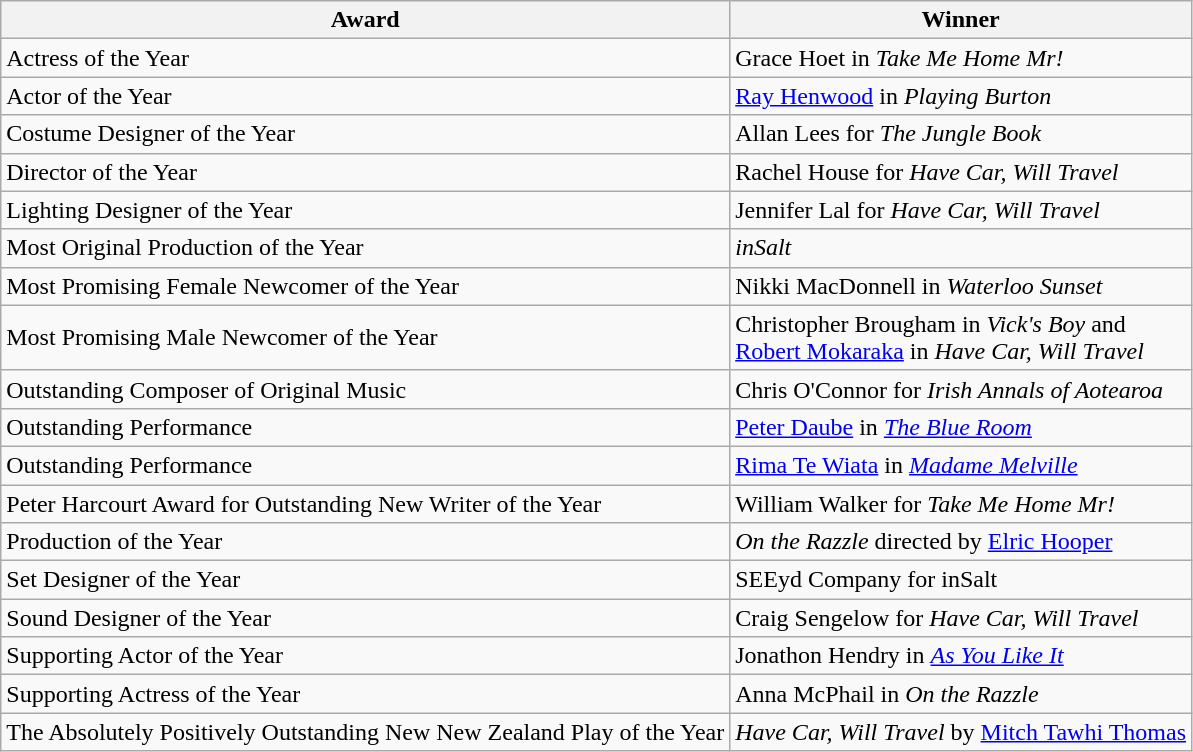<table class="wikitable sortable">
<tr>
<th>Award</th>
<th>Winner</th>
</tr>
<tr>
<td>Actress of the Year</td>
<td>Grace Hoet in <em>Take Me Home Mr!</em></td>
</tr>
<tr>
<td>Actor of the Year</td>
<td><a href='#'>Ray Henwood</a> in <em>Playing Burton</em></td>
</tr>
<tr>
<td>Costume Designer of the Year</td>
<td>Allan Lees for <em>The Jungle Book</em></td>
</tr>
<tr>
<td>Director of the Year</td>
<td>Rachel House for <em>Have Car, Will Travel</em></td>
</tr>
<tr>
<td>Lighting Designer of the Year</td>
<td>Jennifer Lal for <em>Have Car, Will Travel</em></td>
</tr>
<tr>
<td>Most Original Production of the Year</td>
<td><em>inSalt</em></td>
</tr>
<tr>
<td>Most Promising Female Newcomer of the Year</td>
<td>Nikki MacDonnell in <em>Waterloo Sunset</em></td>
</tr>
<tr>
<td>Most Promising Male Newcomer of the Year</td>
<td>Christopher Brougham in <em>Vick's Boy</em> and<br><a href='#'>Robert Mokaraka</a> in <em>Have Car, Will Travel</em></td>
</tr>
<tr>
<td>Outstanding Composer of Original Music</td>
<td>Chris O'Connor for <em>Irish Annals of Aotearoa</em></td>
</tr>
<tr>
<td>Outstanding Performance</td>
<td><a href='#'>Peter Daube</a> in <em><a href='#'>The Blue Room</a></em></td>
</tr>
<tr>
<td>Outstanding Performance</td>
<td><a href='#'>Rima Te Wiata</a> in <em><a href='#'>Madame Melville</a></em></td>
</tr>
<tr>
<td>Peter Harcourt Award for Outstanding New Writer of the Year</td>
<td>William Walker for <em>Take Me Home Mr!</em></td>
</tr>
<tr>
<td>Production of the Year</td>
<td><em>On the Razzle</em> directed by <a href='#'>Elric Hooper</a></td>
</tr>
<tr>
<td>Set Designer of the Year</td>
<td>SEEyd Company for inSalt</td>
</tr>
<tr>
<td>Sound Designer of the Year</td>
<td>Craig Sengelow for <em>Have Car, Will Travel</em></td>
</tr>
<tr>
<td>Supporting Actor of the Year</td>
<td>Jonathon Hendry in <em><a href='#'>As You Like It</a></em></td>
</tr>
<tr>
<td>Supporting Actress of the Year</td>
<td>Anna McPhail in <em>On the Razzle</em></td>
</tr>
<tr>
<td>The Absolutely Positively Outstanding New New Zealand Play of the Year</td>
<td><em>Have Car, Will Travel</em> by <a href='#'>Mitch Tawhi Thomas</a></td>
</tr>
</table>
